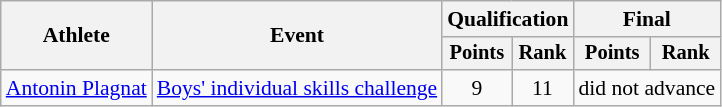<table class="wikitable" style="font-size:90%">
<tr>
<th rowspan=2>Athlete</th>
<th rowspan=2>Event</th>
<th colspan=2>Qualification</th>
<th colspan=2>Final</th>
</tr>
<tr style="font-size:95%">
<th>Points</th>
<th>Rank</th>
<th>Points</th>
<th>Rank</th>
</tr>
<tr align=center>
<td align=left><a href='#'>Antonin Plagnat</a></td>
<td align=left><a href='#'>Boys' individual skills challenge</a></td>
<td>9</td>
<td>11</td>
<td colspan=2>did not advance</td>
</tr>
</table>
